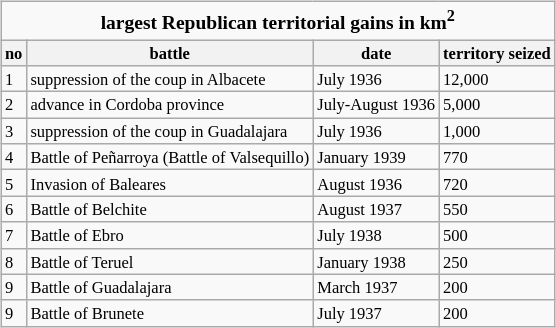<table class=wikitable style="text-align:left; font-size:11px; float:right; margin:5px">
<tr style="font-size: small;">
<td colspan="12" style="text-align:center;"><strong>largest Republican territorial gains in km<sup>2</sup></strong></td>
</tr>
<tr>
<th>no</th>
<th>battle</th>
<th>date</th>
<th>territory seized</th>
</tr>
<tr>
<td>1</td>
<td>suppression of the coup in Albacete</td>
<td>July 1936</td>
<td>12,000</td>
</tr>
<tr>
<td>2</td>
<td>advance in Cordoba province</td>
<td>July-August 1936</td>
<td>5,000</td>
</tr>
<tr>
<td>3</td>
<td>suppression of the coup in Guadalajara</td>
<td>July 1936</td>
<td>1,000</td>
</tr>
<tr>
<td>4</td>
<td>Battle of Peñarroya (Battle of Valsequillo)</td>
<td>January 1939</td>
<td>770</td>
</tr>
<tr>
<td>5</td>
<td>Invasion of Baleares</td>
<td>August 1936</td>
<td>720</td>
</tr>
<tr>
<td>6</td>
<td>Battle of Belchite</td>
<td>August 1937</td>
<td>550</td>
</tr>
<tr>
<td>7</td>
<td>Battle of Ebro</td>
<td>July 1938</td>
<td>500</td>
</tr>
<tr>
<td>8</td>
<td>Battle of Teruel</td>
<td>January 1938</td>
<td>250</td>
</tr>
<tr>
<td>9</td>
<td>Battle of Guadalajara</td>
<td>March 1937</td>
<td>200</td>
</tr>
<tr>
<td>9</td>
<td>Battle of Brunete</td>
<td>July 1937</td>
<td>200</td>
</tr>
</table>
